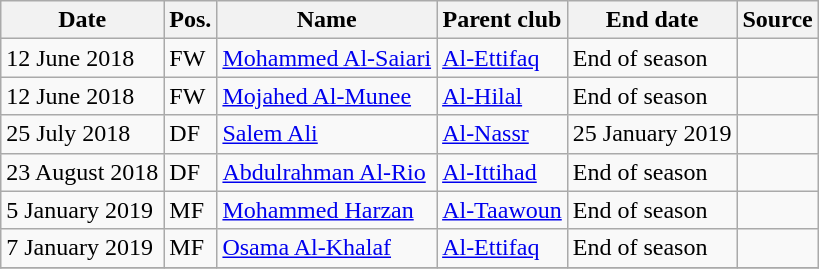<table class="wikitable" style="text-align:left">
<tr>
<th>Date</th>
<th>Pos.</th>
<th>Name</th>
<th>Parent club</th>
<th>End date</th>
<th>Source</th>
</tr>
<tr>
<td>12 June 2018</td>
<td>FW</td>
<td> <a href='#'>Mohammed Al-Saiari</a></td>
<td> <a href='#'>Al-Ettifaq</a></td>
<td>End of season</td>
<td></td>
</tr>
<tr>
<td>12 June 2018</td>
<td>FW</td>
<td> <a href='#'>Mojahed Al-Munee</a></td>
<td> <a href='#'>Al-Hilal</a></td>
<td>End of season</td>
<td></td>
</tr>
<tr>
<td>25 July 2018</td>
<td>DF</td>
<td> <a href='#'>Salem Ali</a></td>
<td> <a href='#'>Al-Nassr</a></td>
<td>25 January 2019</td>
<td></td>
</tr>
<tr>
<td>23 August 2018</td>
<td>DF</td>
<td> <a href='#'>Abdulrahman Al-Rio</a></td>
<td> <a href='#'>Al-Ittihad</a></td>
<td>End of season</td>
<td></td>
</tr>
<tr>
<td>5 January 2019</td>
<td>MF</td>
<td> <a href='#'>Mohammed Harzan</a></td>
<td> <a href='#'>Al-Taawoun</a></td>
<td>End of season</td>
<td></td>
</tr>
<tr>
<td>7 January 2019</td>
<td>MF</td>
<td> <a href='#'>Osama Al-Khalaf</a></td>
<td> <a href='#'>Al-Ettifaq</a></td>
<td>End of season</td>
<td></td>
</tr>
<tr>
</tr>
</table>
